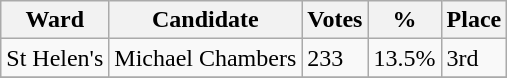<table class="wikitable">
<tr>
<th>Ward</th>
<th>Candidate</th>
<th>Votes</th>
<th>%</th>
<th>Place</th>
</tr>
<tr>
<td>St Helen's</td>
<td>Michael Chambers</td>
<td>233</td>
<td>13.5%</td>
<td>3rd</td>
</tr>
<tr>
</tr>
</table>
